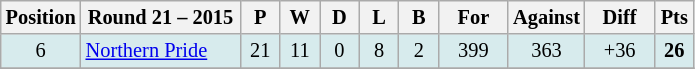<table class="wikitable" style="text-align:center; font-size:85%;">
<tr>
<th width=40 abbr="Position">Position</th>
<th width=100>Round 21 – 2015</th>
<th width=20 abbr="Played">P</th>
<th width=20 abbr="Won">W</th>
<th width=20 abbr="Drawn">D</th>
<th width=20 abbr="Lost">L</th>
<th width=20 abbr="Bye">B</th>
<th width=40 abbr="Points for">For</th>
<th width=40 abbr="Points against">Against</th>
<th width=40 abbr="Points difference">Diff</th>
<th width=20 abbr="Points">Pts</th>
</tr>
<tr style="background: #d7ebed;">
<td>6</td>
<td style="text-align:left;"> <a href='#'>Northern Pride</a></td>
<td>21</td>
<td>11</td>
<td>0</td>
<td>8</td>
<td>2</td>
<td>399</td>
<td>363</td>
<td>+36</td>
<td><strong>26</strong></td>
</tr>
<tr>
</tr>
</table>
